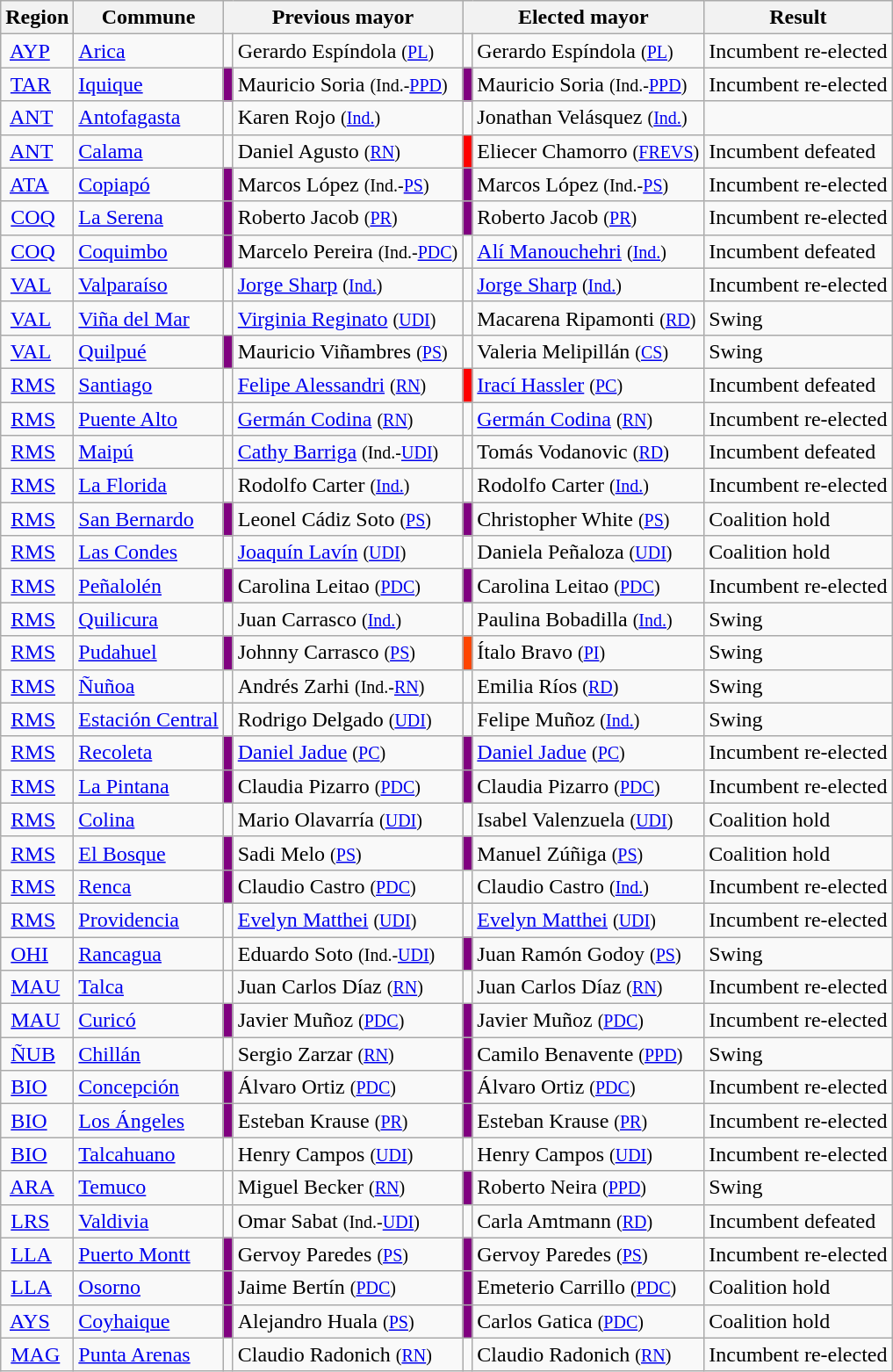<table class="wikitable sortable">
<tr>
<th>Region</th>
<th>Commune</th>
<th colspan="2">Previous mayor</th>
<th colspan="2">Elected mayor</th>
<th>Result</th>
</tr>
<tr>
<td><span> </span><a href='#'>AYP</a></td>
<td><a href='#'>Arica</a></td>
<td bgcolor=></td>
<td>Gerardo Espíndola <small>(<a href='#'>PL</a>)</small></td>
<td bgcolor=></td>
<td>Gerardo Espíndola <small>(<a href='#'>PL</a>)</small></td>
<td> Incumbent re-elected</td>
</tr>
<tr>
<td><span> </span><a href='#'>TAR</a></td>
<td><a href='#'>Iquique</a></td>
<td bgcolor=purple></td>
<td>Mauricio Soria <small>(Ind.-<a href='#'>PPD</a>)</small></td>
<td bgcolor=purple></td>
<td>Mauricio Soria <small>(Ind.-<a href='#'>PPD</a>)</small></td>
<td> Incumbent re-elected</td>
</tr>
<tr>
<td><span> </span><a href='#'>ANT</a></td>
<td><a href='#'>Antofagasta</a></td>
<td bgcolor=></td>
<td>Karen Rojo <small>(<a href='#'>Ind.</a>)</small></td>
<td bgcolor=></td>
<td>Jonathan Velásquez <small>(<a href='#'>Ind.</a>)</small></td>
<td></td>
</tr>
<tr>
<td><span> </span><a href='#'>ANT</a></td>
<td><a href='#'>Calama</a></td>
<td bgcolor=></td>
<td>Daniel Agusto <small>(<a href='#'>RN</a>)</small></td>
<td bgcolor=red></td>
<td>Eliecer Chamorro <small>(<a href='#'>FREVS</a>)</small></td>
<td> Incumbent defeated</td>
</tr>
<tr>
<td><span> </span><a href='#'>ATA</a></td>
<td><a href='#'>Copiapó</a></td>
<td bgcolor=purple></td>
<td>Marcos López <small>(Ind.-<a href='#'>PS</a>)</small></td>
<td bgcolor=purple></td>
<td>Marcos López <small>(Ind.-<a href='#'>PS</a>)</small></td>
<td> Incumbent re-elected</td>
</tr>
<tr>
<td><span> </span><a href='#'>COQ</a></td>
<td><a href='#'>La Serena</a></td>
<td bgcolor=purple></td>
<td>Roberto Jacob <small>(<a href='#'>PR</a>)</small></td>
<td bgcolor=purple></td>
<td>Roberto Jacob <small>(<a href='#'>PR</a>)</small></td>
<td> Incumbent re-elected</td>
</tr>
<tr>
<td><span> </span><a href='#'>COQ</a></td>
<td><a href='#'>Coquimbo</a></td>
<td bgcolor=purple></td>
<td>Marcelo Pereira <small>(Ind.-<a href='#'>PDC</a>)</small></td>
<td bgcolor=></td>
<td><a href='#'>Alí Manouchehri</a> <small>(<a href='#'>Ind.</a>)</small></td>
<td> Incumbent defeated</td>
</tr>
<tr>
<td><span> </span><a href='#'>VAL</a></td>
<td><a href='#'>Valparaíso</a></td>
<td bgcolor=></td>
<td><a href='#'>Jorge Sharp</a> <small>(<a href='#'>Ind.</a>)</small></td>
<td bgcolor=></td>
<td><a href='#'>Jorge Sharp</a> <small>(<a href='#'>Ind.</a>)</small></td>
<td> Incumbent re-elected</td>
</tr>
<tr>
<td><span> </span><a href='#'>VAL</a></td>
<td><a href='#'>Viña del Mar</a></td>
<td bgcolor=></td>
<td><a href='#'>Virginia Reginato</a> <small>(<a href='#'>UDI</a>)</small></td>
<td bgcolor=></td>
<td>Macarena Ripamonti <small>(<a href='#'>RD</a>)</small></td>
<td> Swing</td>
</tr>
<tr>
<td><span> </span><a href='#'>VAL</a></td>
<td><a href='#'>Quilpué</a></td>
<td bgcolor=purple></td>
<td>Mauricio Viñambres <small>(<a href='#'>PS</a>)</small></td>
<td bgcolor=></td>
<td>Valeria Melipillán <small>(<a href='#'>CS</a>)</small></td>
<td> Swing</td>
</tr>
<tr>
<td><span> </span><a href='#'>RMS</a></td>
<td><a href='#'>Santiago</a></td>
<td bgcolor=></td>
<td><a href='#'>Felipe Alessandri</a> <small>(<a href='#'>RN</a>)</small></td>
<td bgcolor=red></td>
<td><a href='#'>Irací Hassler</a> <small>(<a href='#'>PC</a>)</small></td>
<td> Incumbent defeated</td>
</tr>
<tr>
<td><span> </span><a href='#'>RMS</a></td>
<td><a href='#'>Puente Alto</a></td>
<td bgcolor=></td>
<td><a href='#'>Germán Codina</a> <small>(<a href='#'>RN</a>)</small></td>
<td bgcolor=></td>
<td><a href='#'>Germán Codina</a> <small>(<a href='#'>RN</a>)</small></td>
<td> Incumbent re-elected</td>
</tr>
<tr>
<td><span> </span><a href='#'>RMS</a></td>
<td><a href='#'>Maipú</a></td>
<td bgcolor=></td>
<td><a href='#'>Cathy Barriga</a> <small>(Ind.-<a href='#'>UDI</a>)</small></td>
<td bgcolor=></td>
<td>Tomás Vodanovic <small>(<a href='#'>RD</a>)</small></td>
<td> Incumbent defeated</td>
</tr>
<tr>
<td><span> </span><a href='#'>RMS</a></td>
<td><a href='#'>La Florida</a></td>
<td bgcolor=></td>
<td>Rodolfo Carter <small>(<a href='#'>Ind.</a>)</small></td>
<td bgcolor=></td>
<td>Rodolfo Carter <small>(<a href='#'>Ind.</a>)</small></td>
<td> Incumbent re-elected</td>
</tr>
<tr>
<td><span> </span><a href='#'>RMS</a></td>
<td><a href='#'>San Bernardo</a></td>
<td bgcolor=purple></td>
<td>Leonel Cádiz Soto <small>(<a href='#'>PS</a>)</small></td>
<td bgcolor=purple></td>
<td>Christopher White <small>(<a href='#'>PS</a>)</small></td>
<td> Coalition hold</td>
</tr>
<tr>
<td><span> </span><a href='#'>RMS</a></td>
<td><a href='#'>Las Condes</a></td>
<td bgcolor=></td>
<td><a href='#'>Joaquín Lavín</a> <small>(<a href='#'>UDI</a>)</small></td>
<td bgcolor=></td>
<td>Daniela Peñaloza <small>(<a href='#'>UDI</a>)</small></td>
<td> Coalition hold</td>
</tr>
<tr>
<td><span> </span><a href='#'>RMS</a></td>
<td><a href='#'>Peñalolén</a></td>
<td bgcolor=purple></td>
<td>Carolina Leitao <small>(<a href='#'>PDC</a>)</small></td>
<td bgcolor=purple></td>
<td>Carolina Leitao <small>(<a href='#'>PDC</a>)</small></td>
<td> Incumbent re-elected</td>
</tr>
<tr>
<td><span> </span><a href='#'>RMS</a></td>
<td><a href='#'>Quilicura</a></td>
<td bgcolor=></td>
<td>Juan Carrasco <small>(<a href='#'>Ind.</a>)</small></td>
<td bgcolor=></td>
<td>Paulina Bobadilla <small>(<a href='#'>Ind.</a>)</small></td>
<td> Swing</td>
</tr>
<tr>
<td><span> </span><a href='#'>RMS</a></td>
<td><a href='#'>Pudahuel</a></td>
<td bgcolor=purple></td>
<td>Johnny Carrasco <small>(<a href='#'>PS</a>)</small></td>
<td bgcolor=orangered></td>
<td>Ítalo Bravo <small>(<a href='#'>PI</a>)</small></td>
<td> Swing</td>
</tr>
<tr>
<td><span> </span><a href='#'>RMS</a></td>
<td><a href='#'>Ñuñoa</a></td>
<td bgcolor=></td>
<td>Andrés Zarhi <small>(Ind.-<a href='#'>RN</a>)</small></td>
<td bgcolor=></td>
<td>Emilia Ríos <small>(<a href='#'>RD</a>)</small></td>
<td> Swing</td>
</tr>
<tr>
<td><span> </span><a href='#'>RMS</a></td>
<td><a href='#'>Estación Central</a></td>
<td bgcolor=></td>
<td>Rodrigo Delgado <small>(<a href='#'>UDI</a>)</small></td>
<td bgcolor=></td>
<td>Felipe Muñoz <small>(<a href='#'>Ind.</a>)</small></td>
<td> Swing</td>
</tr>
<tr>
<td><span> </span><a href='#'>RMS</a></td>
<td><a href='#'>Recoleta</a></td>
<td bgcolor=purple></td>
<td><a href='#'>Daniel Jadue</a> <small>(<a href='#'>PC</a>)</small></td>
<td bgcolor=purple></td>
<td><a href='#'>Daniel Jadue</a> <small>(<a href='#'>PC</a>)</small></td>
<td> Incumbent re-elected</td>
</tr>
<tr>
<td><span> </span><a href='#'>RMS</a></td>
<td><a href='#'>La Pintana</a></td>
<td bgcolor=purple></td>
<td>Claudia Pizarro <small>(<a href='#'>PDC</a>)</small></td>
<td bgcolor=purple></td>
<td>Claudia Pizarro <small>(<a href='#'>PDC</a>)</small></td>
<td> Incumbent re-elected</td>
</tr>
<tr>
<td><span> </span><a href='#'>RMS</a></td>
<td><a href='#'>Colina</a></td>
<td bgcolor=></td>
<td>Mario Olavarría <small>(<a href='#'>UDI</a>)</small></td>
<td bgcolor=></td>
<td>Isabel Valenzuela <small>(<a href='#'>UDI</a>)</small></td>
<td> Coalition hold</td>
</tr>
<tr>
<td><span> </span><a href='#'>RMS</a></td>
<td><a href='#'>El Bosque</a></td>
<td bgcolor=purple></td>
<td>Sadi Melo <small>(<a href='#'>PS</a>)</small></td>
<td bgcolor=purple></td>
<td>Manuel Zúñiga <small>(<a href='#'>PS</a>)</small></td>
<td> Coalition hold</td>
</tr>
<tr>
<td><span> </span><a href='#'>RMS</a></td>
<td><a href='#'>Renca</a></td>
<td bgcolor=purple></td>
<td>Claudio Castro <small>(<a href='#'>PDC</a>)</small></td>
<td bgcolor=></td>
<td>Claudio Castro <small>(<a href='#'>Ind.</a>)</small></td>
<td> Incumbent re-elected</td>
</tr>
<tr>
<td><span> </span><a href='#'>RMS</a></td>
<td><a href='#'>Providencia</a></td>
<td bgcolor=></td>
<td><a href='#'>Evelyn Matthei</a> <small>(<a href='#'>UDI</a>)</small></td>
<td bgcolor=></td>
<td><a href='#'>Evelyn Matthei</a> <small>(<a href='#'>UDI</a>)</small></td>
<td> Incumbent re-elected</td>
</tr>
<tr>
<td><span> </span><a href='#'>OHI</a></td>
<td><a href='#'>Rancagua</a></td>
<td bgcolor=></td>
<td>Eduardo Soto <small>(Ind.-<a href='#'>UDI</a>)</small></td>
<td bgcolor=purple></td>
<td>Juan Ramón Godoy <small>(<a href='#'>PS</a>)</small></td>
<td> Swing</td>
</tr>
<tr>
<td><span> </span><a href='#'>MAU</a></td>
<td><a href='#'>Talca</a></td>
<td bgcolor=></td>
<td>Juan Carlos Díaz <small>(<a href='#'>RN</a>)</small></td>
<td bgcolor=></td>
<td>Juan Carlos Díaz <small>(<a href='#'>RN</a>)</small></td>
<td> Incumbent re-elected</td>
</tr>
<tr>
<td><span> </span><a href='#'>MAU</a></td>
<td><a href='#'>Curicó</a></td>
<td bgcolor=purple></td>
<td>Javier Muñoz <small>(<a href='#'>PDC</a>)</small></td>
<td bgcolor=purple></td>
<td>Javier Muñoz <small>(<a href='#'>PDC</a>)</small></td>
<td> Incumbent re-elected</td>
</tr>
<tr>
<td><span> </span><a href='#'>ÑUB</a></td>
<td><a href='#'>Chillán</a></td>
<td bgcolor=></td>
<td>Sergio Zarzar <small>(<a href='#'>RN</a>)</small></td>
<td bgcolor=purple></td>
<td>Camilo Benavente <small>(<a href='#'>PPD</a>)</small></td>
<td> Swing</td>
</tr>
<tr>
<td><span> </span><a href='#'>BIO</a></td>
<td><a href='#'>Concepción</a></td>
<td bgcolor=purple></td>
<td>Álvaro Ortiz  <small>(<a href='#'>PDC</a>)</small></td>
<td bgcolor=purple></td>
<td>Álvaro Ortiz  <small>(<a href='#'>PDC</a>)</small></td>
<td> Incumbent re-elected</td>
</tr>
<tr>
<td><span> </span><a href='#'>BIO</a></td>
<td><a href='#'>Los Ángeles</a></td>
<td bgcolor=purple></td>
<td>Esteban Krause <small>(<a href='#'>PR</a>)</small></td>
<td bgcolor=purple></td>
<td>Esteban Krause <small>(<a href='#'>PR</a>)</small></td>
<td> Incumbent re-elected</td>
</tr>
<tr>
<td><span> </span><a href='#'>BIO</a></td>
<td><a href='#'>Talcahuano</a></td>
<td bgcolor=></td>
<td>Henry Campos <small>(<a href='#'>UDI</a>)</small></td>
<td bgcolor=></td>
<td>Henry Campos <small>(<a href='#'>UDI</a>)</small></td>
<td> Incumbent re-elected</td>
</tr>
<tr>
<td><span> </span><a href='#'>ARA</a></td>
<td><a href='#'>Temuco</a></td>
<td bgcolor=></td>
<td>Miguel Becker <small>(<a href='#'>RN</a>)</small></td>
<td bgcolor=purple></td>
<td>Roberto Neira <small>(<a href='#'>PPD</a>)</small></td>
<td> Swing</td>
</tr>
<tr>
<td><span> </span><a href='#'>LRS</a></td>
<td><a href='#'>Valdivia</a></td>
<td bgcolor=></td>
<td>Omar Sabat <small>(Ind.-<a href='#'>UDI</a>)</small></td>
<td bgcolor=></td>
<td>Carla Amtmann <small>(<a href='#'>RD</a>)</small></td>
<td> Incumbent defeated</td>
</tr>
<tr>
<td><span> </span><a href='#'>LLA</a></td>
<td><a href='#'>Puerto Montt</a></td>
<td bgcolor=purple></td>
<td>Gervoy Paredes <small>(<a href='#'>PS</a>)</small></td>
<td bgcolor=purple></td>
<td>Gervoy Paredes <small>(<a href='#'>PS</a>)</small></td>
<td> Incumbent re-elected</td>
</tr>
<tr>
<td><span> </span><a href='#'>LLA</a></td>
<td><a href='#'>Osorno</a></td>
<td bgcolor=purple></td>
<td>Jaime Bertín <small>(<a href='#'>PDC</a>)</small></td>
<td bgcolor=purple></td>
<td>Emeterio Carrillo <small>(<a href='#'>PDC</a>)</small></td>
<td> Coalition hold</td>
</tr>
<tr>
<td><span> </span><a href='#'>AYS</a></td>
<td><a href='#'>Coyhaique</a></td>
<td bgcolor=purple></td>
<td>Alejandro Huala <small>(<a href='#'>PS</a>)</small></td>
<td bgcolor=purple></td>
<td>Carlos Gatica <small>(<a href='#'>PDC</a>)</small></td>
<td> Coalition hold</td>
</tr>
<tr>
<td><span> </span><a href='#'>MAG</a></td>
<td><a href='#'>Punta Arenas</a></td>
<td bgcolor=></td>
<td>Claudio Radonich <small>(<a href='#'>RN</a>)</small></td>
<td bgcolor=></td>
<td>Claudio Radonich <small>(<a href='#'>RN</a>)</small></td>
<td> Incumbent re-elected</td>
</tr>
</table>
